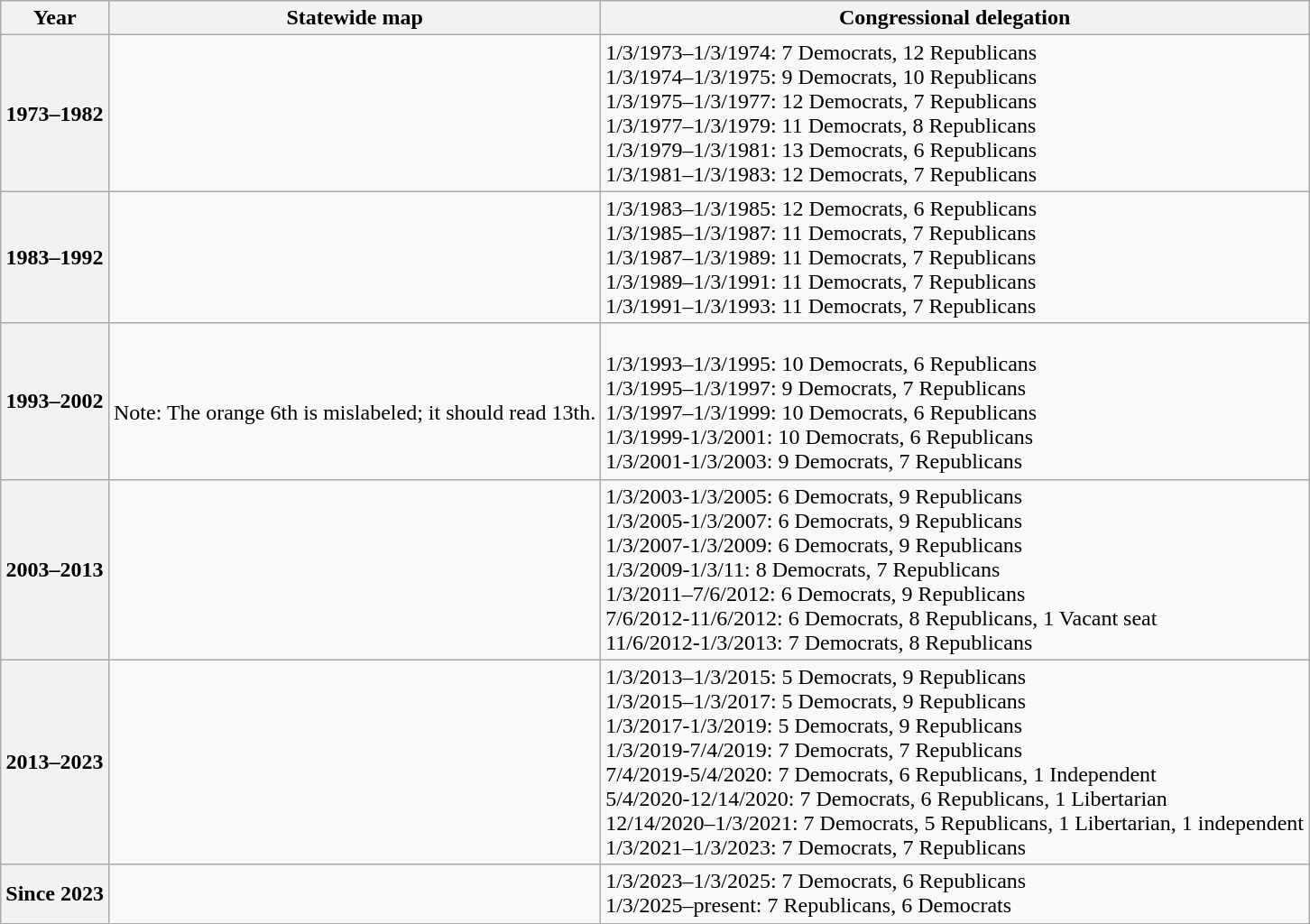<table class=wikitable>
<tr>
<th>Year</th>
<th>Statewide map</th>
<th>Congressional delegation</th>
</tr>
<tr>
<th>1973–1982</th>
<td></td>
<td>1/3/1973–1/3/1974: 7 Democrats, 12 Republicans<br>1/3/1974–1/3/1975: 9 Democrats, 10 Republicans<br>1/3/1975–1/3/1977: 12 Democrats, 7 Republicans<br>1/3/1977–1/3/1979: 11 Democrats, 8 Republicans<br>1/3/1979–1/3/1981: 13 Democrats, 6 Republicans<br>1/3/1981–1/3/1983: 12 Democrats, 7 Republicans</td>
</tr>
<tr>
<th>1983–1992</th>
<td></td>
<td>1/3/1983–1/3/1985: 12 Democrats, 6 Republicans<br>1/3/1985–1/3/1987: 11 Democrats, 7 Republicans<br>1/3/1987–1/3/1989: 11 Democrats, 7 Republicans<br>1/3/1989–1/3/1991: 11 Democrats, 7 Republicans<br>1/3/1991–1/3/1993: 11 Democrats, 7 Republicans</td>
</tr>
<tr>
<th>1993–2002</th>
<td><br>Note: The orange 6th is mislabeled; it should read 13th.</td>
<td><br>1/3/1993–1/3/1995: 10 Democrats, 6 Republicans<br>1/3/1995–1/3/1997: 9 Democrats, 7 Republicans<br>1/3/1997–1/3/1999: 10 Democrats, 6 Republicans<br>1/3/1999-1/3/2001: 10 Democrats, 6 Republicans<br>1/3/2001-1/3/2003: 9 Democrats, 7 Republicans</td>
</tr>
<tr>
<th>2003–2013</th>
<td></td>
<td>1/3/2003-1/3/2005: 6 Democrats, 9 Republicans<br>1/3/2005-1/3/2007: 6 Democrats, 9 Republicans<br>1/3/2007-1/3/2009: 6 Democrats, 9 Republicans<br>1/3/2009-1/3/11: 8 Democrats, 7 Republicans<br>1/3/2011–7/6/2012: 6 Democrats, 9 Republicans<br>7/6/2012-11/6/2012: 6 Democrats, 8 Republicans, 1 Vacant seat<br>11/6/2012-1/3/2013: 7 Democrats, 8 Republicans</td>
</tr>
<tr>
<th>2013–2023</th>
<td></td>
<td>1/3/2013–1/3/2015: 5 Democrats, 9 Republicans<br>1/3/2015–1/3/2017: 5 Democrats, 9 Republicans<br>1/3/2017-1/3/2019: 5 Democrats, 9 Republicans<br>1/3/2019-7/4/2019: 7 Democrats, 7 Republicans<br>7/4/2019-5/4/2020: 7 Democrats, 6 Republicans, 1 Independent<br>5/4/2020-12/14/2020: 7 Democrats, 6 Republicans, 1 Libertarian<br>12/14/2020–1/3/2021: 7 Democrats, 5 Republicans, 1 Libertarian, 1 independent<br>1/3/2021–1/3/2023: 7 Democrats, 7 Republicans</td>
</tr>
<tr>
<th>Since 2023</th>
<td></td>
<td>1/3/2023–1/3/2025: 7 Democrats, 6 Republicans<br>1/3/2025–present: 7 Republicans, 6 Democrats</td>
</tr>
</table>
